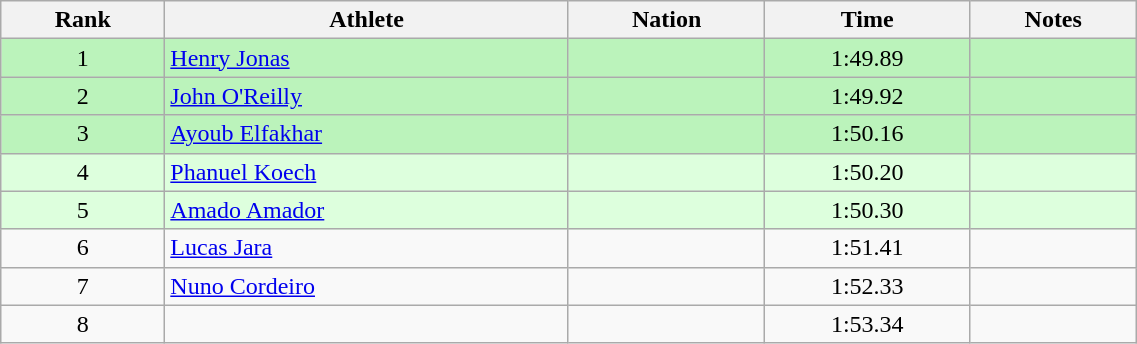<table class="wikitable sortable" style="text-align:center;width: 60%;">
<tr>
<th scope="col">Rank</th>
<th scope="col">Athlete</th>
<th scope="col">Nation</th>
<th scope="col">Time</th>
<th scope="col">Notes</th>
</tr>
<tr bgcolor=bbf3bb>
<td>1</td>
<td align=left><a href='#'>Henry Jonas</a></td>
<td align=left></td>
<td>1:49.89</td>
<td></td>
</tr>
<tr bgcolor=bbf3bb>
<td>2</td>
<td align=left><a href='#'>John O'Reilly</a></td>
<td align=left></td>
<td>1:49.92</td>
<td></td>
</tr>
<tr bgcolor=bbf3bb>
<td>3</td>
<td align=left><a href='#'>Ayoub Elfakhar</a></td>
<td align=left></td>
<td>1:50.16</td>
<td></td>
</tr>
<tr bgcolor=ddffdd>
<td>4</td>
<td align=left><a href='#'>Phanuel Koech</a></td>
<td align=left></td>
<td>1:50.20</td>
<td></td>
</tr>
<tr bgcolor=ddffdd>
<td>5</td>
<td align=left><a href='#'>Amado Amador</a></td>
<td align=left></td>
<td>1:50.30</td>
<td></td>
</tr>
<tr>
<td>6</td>
<td align=left><a href='#'>Lucas Jara</a></td>
<td align=left></td>
<td>1:51.41</td>
<td></td>
</tr>
<tr>
<td>7</td>
<td align=left><a href='#'>Nuno Cordeiro</a></td>
<td align=left></td>
<td>1:52.33</td>
<td></td>
</tr>
<tr>
<td>8</td>
<td align=left></td>
<td align=left></td>
<td>1:53.34</td>
<td></td>
</tr>
</table>
